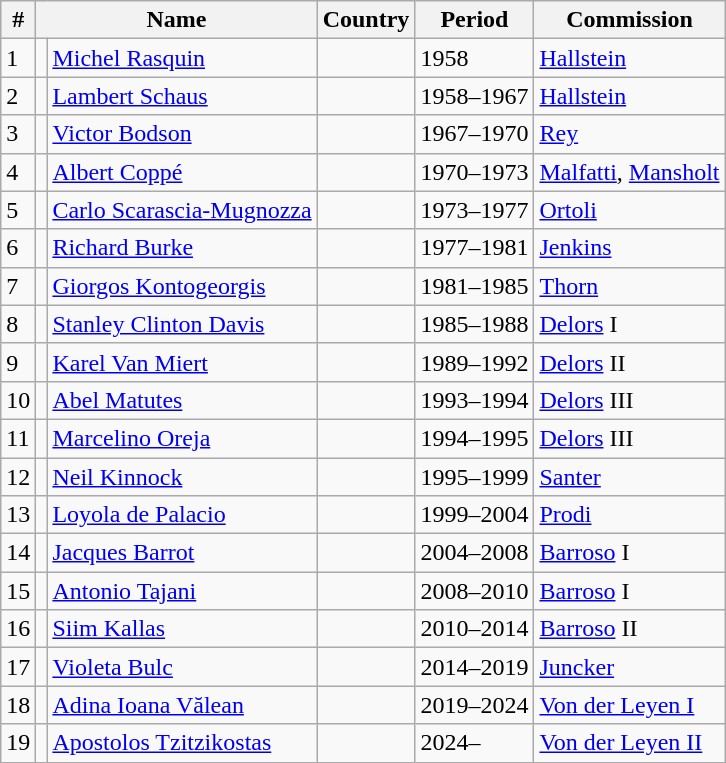<table class="wikitable">
<tr>
<th>#</th>
<th colspan=2>Name</th>
<th>Country</th>
<th>Period</th>
<th>Commission</th>
</tr>
<tr>
<td>1</td>
<td></td>
<td><a href='#'>Michel Rasquin</a></td>
<td></td>
<td>1958</td>
<td><a href='#'>Hallstein</a></td>
</tr>
<tr>
<td>2</td>
<td></td>
<td><a href='#'>Lambert Schaus</a></td>
<td></td>
<td>1958–1967</td>
<td><a href='#'>Hallstein</a></td>
</tr>
<tr>
<td>3</td>
<td></td>
<td><a href='#'>Victor Bodson</a></td>
<td></td>
<td>1967–1970</td>
<td><a href='#'>Rey</a></td>
</tr>
<tr>
<td>4</td>
<td></td>
<td><a href='#'>Albert Coppé</a></td>
<td></td>
<td>1970–1973</td>
<td><a href='#'>Malfatti</a>, <a href='#'>Mansholt</a></td>
</tr>
<tr>
<td>5</td>
<td></td>
<td><a href='#'>Carlo Scarascia-Mugnozza</a></td>
<td></td>
<td>1973–1977</td>
<td><a href='#'>Ortoli</a></td>
</tr>
<tr>
<td>6</td>
<td></td>
<td><a href='#'>Richard Burke</a></td>
<td></td>
<td>1977–1981</td>
<td><a href='#'>Jenkins</a></td>
</tr>
<tr>
<td>7</td>
<td></td>
<td><a href='#'>Giorgos Kontogeorgis</a></td>
<td></td>
<td>1981–1985</td>
<td><a href='#'>Thorn</a></td>
</tr>
<tr>
<td>8</td>
<td></td>
<td><a href='#'>Stanley Clinton Davis</a></td>
<td></td>
<td>1985–1988</td>
<td><a href='#'>Delors</a> I</td>
</tr>
<tr>
<td>9</td>
<td></td>
<td><a href='#'>Karel Van Miert</a></td>
<td></td>
<td>1989–1992</td>
<td><a href='#'>Delors</a> II</td>
</tr>
<tr>
<td>10</td>
<td></td>
<td><a href='#'>Abel Matutes</a></td>
<td></td>
<td>1993–1994</td>
<td><a href='#'>Delors</a> III</td>
</tr>
<tr>
<td>11</td>
<td></td>
<td><a href='#'>Marcelino Oreja</a></td>
<td></td>
<td>1994–1995</td>
<td><a href='#'>Delors</a> III</td>
</tr>
<tr>
<td>12</td>
<td></td>
<td><a href='#'>Neil Kinnock</a></td>
<td></td>
<td>1995–1999</td>
<td><a href='#'>Santer</a></td>
</tr>
<tr>
<td>13</td>
<td></td>
<td><a href='#'>Loyola de Palacio</a></td>
<td></td>
<td>1999–2004</td>
<td><a href='#'>Prodi</a></td>
</tr>
<tr>
<td>14</td>
<td></td>
<td><a href='#'>Jacques Barrot</a></td>
<td></td>
<td>2004–2008</td>
<td><a href='#'>Barroso</a> I</td>
</tr>
<tr>
<td>15</td>
<td></td>
<td><a href='#'>Antonio Tajani</a></td>
<td></td>
<td>2008–2010</td>
<td><a href='#'>Barroso</a> I</td>
</tr>
<tr>
<td>16</td>
<td></td>
<td><a href='#'>Siim Kallas</a></td>
<td></td>
<td>2010–2014</td>
<td><a href='#'>Barroso</a> II</td>
</tr>
<tr>
<td>17</td>
<td></td>
<td><a href='#'>Violeta Bulc</a></td>
<td></td>
<td>2014–2019</td>
<td><a href='#'>Juncker</a></td>
</tr>
<tr>
<td>18</td>
<td></td>
<td><a href='#'>Adina Ioana Vălean</a></td>
<td></td>
<td>2019–2024</td>
<td><a href='#'>Von der Leyen I</a></td>
</tr>
<tr>
<td>19</td>
<td></td>
<td><a href='#'>Apostolos Tzitzikostas</a></td>
<td></td>
<td>2024–</td>
<td><a href='#'>Von der Leyen II</a></td>
</tr>
</table>
